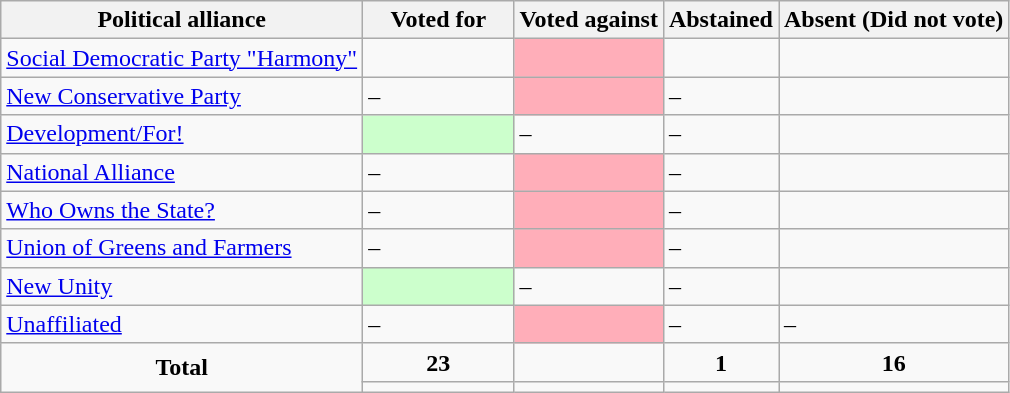<table class="wikitable">
<tr>
<th>Political alliance</th>
<th style="width:15%;">Voted for</th>
<th>Voted against</th>
<th>Abstained</th>
<th>Absent (Did not vote)</th>
</tr>
<tr>
<td> <a href='#'>Social Democratic Party "Harmony"</a></td>
<td></td>
<td style="background-color:#FFAEB9;"></td>
<td></td>
<td></td>
</tr>
<tr>
<td> <a href='#'>New Conservative Party</a></td>
<td>–</td>
<td style="background-color:#FFAEB9;"></td>
<td>–</td>
<td></td>
</tr>
<tr>
<td> <a href='#'>Development/For!</a></td>
<td style="background-color:#CCFFCC;"></td>
<td>–</td>
<td>–</td>
<td></td>
</tr>
<tr>
<td> <a href='#'>National Alliance</a></td>
<td>–</td>
<td style="background-color:#FFAEB9;"></td>
<td>–</td>
<td></td>
</tr>
<tr>
<td> <a href='#'>Who Owns the State?</a></td>
<td>–</td>
<td style="background-color:#FFAEB9;"></td>
<td>–</td>
<td></td>
</tr>
<tr>
<td> <a href='#'>Union of Greens and Farmers</a></td>
<td>–</td>
<td style="background-color:#FFAEB9;"></td>
<td>–</td>
<td></td>
</tr>
<tr>
<td> <a href='#'>New Unity</a></td>
<td style="background-color:#CCFFCC;"></td>
<td>–</td>
<td>–</td>
<td></td>
</tr>
<tr>
<td> <a href='#'>Unaffiliated</a></td>
<td>–</td>
<td style="background-color:#FFAEB9;"></td>
<td>–</td>
<td>–</td>
</tr>
<tr>
<td style="text-align:center;" rowspan="2"><strong>Total</strong></td>
<td style="text-align:center;"><strong>23</strong></td>
<td></td>
<td style="text-align:center;"><strong>1</strong></td>
<td style="text-align:center;"><strong>16</strong></td>
</tr>
<tr>
<td style="text-align:center;"></td>
<td style="text-align:center;"></td>
<td style="text-align:center;"></td>
<td style="text-align:center;"></td>
</tr>
</table>
